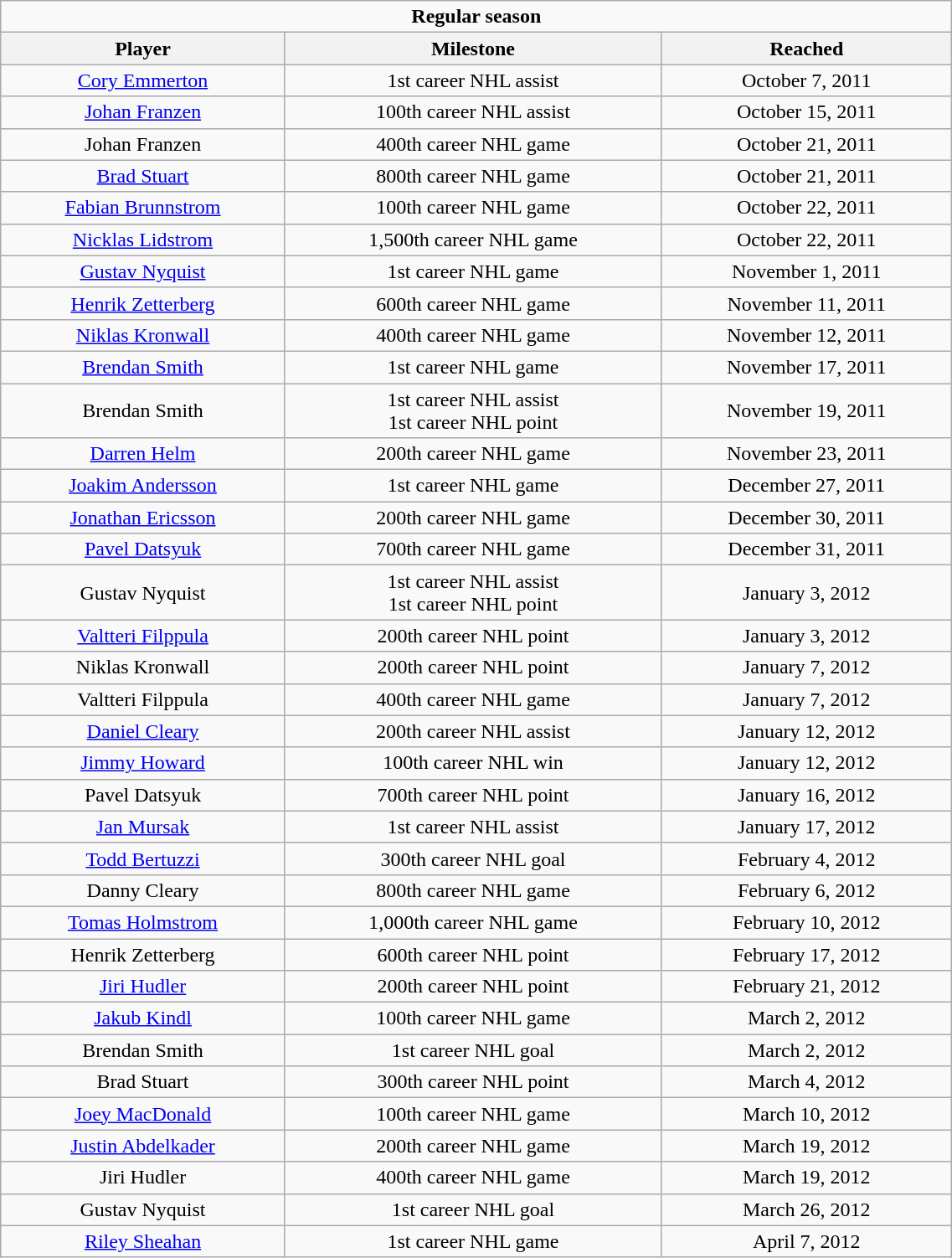<table class="wikitable" style="width:60%; text-align:center;">
<tr>
<td colspan="10" style="text-align:center;"><strong>Regular season</strong></td>
</tr>
<tr>
<th>Player</th>
<th>Milestone</th>
<th>Reached</th>
</tr>
<tr>
<td><a href='#'>Cory Emmerton</a></td>
<td>1st career NHL assist</td>
<td>October 7, 2011</td>
</tr>
<tr>
<td><a href='#'>Johan Franzen</a></td>
<td>100th career NHL assist</td>
<td>October 15, 2011</td>
</tr>
<tr>
<td>Johan Franzen</td>
<td>400th career NHL game</td>
<td>October 21, 2011</td>
</tr>
<tr>
<td><a href='#'>Brad Stuart</a></td>
<td>800th career NHL game</td>
<td>October 21, 2011</td>
</tr>
<tr>
<td><a href='#'>Fabian Brunnstrom</a></td>
<td>100th career NHL game</td>
<td>October 22, 2011</td>
</tr>
<tr>
<td><a href='#'>Nicklas Lidstrom</a></td>
<td>1,500th career NHL game</td>
<td>October 22, 2011</td>
</tr>
<tr>
<td><a href='#'>Gustav Nyquist</a></td>
<td>1st career NHL game</td>
<td>November 1, 2011</td>
</tr>
<tr>
<td><a href='#'>Henrik Zetterberg</a></td>
<td>600th career NHL game</td>
<td>November 11, 2011</td>
</tr>
<tr>
<td><a href='#'>Niklas Kronwall</a></td>
<td>400th career NHL game</td>
<td>November 12, 2011</td>
</tr>
<tr>
<td><a href='#'>Brendan Smith</a></td>
<td>1st career NHL game</td>
<td>November 17, 2011</td>
</tr>
<tr>
<td>Brendan Smith</td>
<td>1st career NHL assist<br>1st career NHL point</td>
<td>November 19, 2011</td>
</tr>
<tr>
<td><a href='#'>Darren Helm</a></td>
<td>200th career NHL game</td>
<td>November 23, 2011</td>
</tr>
<tr>
<td><a href='#'>Joakim Andersson</a></td>
<td>1st career NHL game</td>
<td>December 27, 2011</td>
</tr>
<tr>
<td><a href='#'>Jonathan Ericsson</a></td>
<td>200th career NHL game</td>
<td>December 30, 2011</td>
</tr>
<tr>
<td><a href='#'>Pavel Datsyuk</a></td>
<td>700th career NHL game</td>
<td>December 31, 2011</td>
</tr>
<tr>
<td>Gustav Nyquist</td>
<td>1st career NHL assist<br>1st career NHL point</td>
<td>January 3, 2012</td>
</tr>
<tr>
<td><a href='#'>Valtteri Filppula</a></td>
<td>200th career NHL point</td>
<td>January 3, 2012</td>
</tr>
<tr>
<td>Niklas Kronwall</td>
<td>200th career NHL point</td>
<td>January 7, 2012</td>
</tr>
<tr>
<td>Valtteri Filppula</td>
<td>400th career NHL game</td>
<td>January 7, 2012</td>
</tr>
<tr>
<td><a href='#'>Daniel Cleary</a></td>
<td>200th career NHL assist</td>
<td>January 12, 2012</td>
</tr>
<tr>
<td><a href='#'>Jimmy Howard</a></td>
<td>100th career NHL win</td>
<td>January 12, 2012</td>
</tr>
<tr>
<td>Pavel Datsyuk</td>
<td>700th career NHL point</td>
<td>January 16, 2012</td>
</tr>
<tr>
<td><a href='#'>Jan Mursak</a></td>
<td>1st career NHL assist</td>
<td>January 17, 2012</td>
</tr>
<tr>
<td><a href='#'>Todd Bertuzzi</a></td>
<td>300th career NHL goal</td>
<td>February 4, 2012</td>
</tr>
<tr>
<td>Danny Cleary</td>
<td>800th career NHL game</td>
<td>February 6, 2012</td>
</tr>
<tr>
<td><a href='#'>Tomas Holmstrom</a></td>
<td>1,000th career NHL game</td>
<td>February 10, 2012</td>
</tr>
<tr>
<td>Henrik Zetterberg</td>
<td>600th career NHL point</td>
<td>February 17, 2012</td>
</tr>
<tr>
<td><a href='#'>Jiri Hudler</a></td>
<td>200th career NHL point</td>
<td>February 21, 2012</td>
</tr>
<tr>
<td><a href='#'>Jakub Kindl</a></td>
<td>100th career NHL game</td>
<td>March 2, 2012</td>
</tr>
<tr>
<td>Brendan Smith</td>
<td>1st career NHL goal</td>
<td>March 2, 2012</td>
</tr>
<tr>
<td>Brad Stuart</td>
<td>300th career NHL point</td>
<td>March 4, 2012</td>
</tr>
<tr>
<td><a href='#'>Joey MacDonald</a></td>
<td>100th career NHL game</td>
<td>March 10, 2012</td>
</tr>
<tr>
<td><a href='#'>Justin Abdelkader</a></td>
<td>200th career NHL game</td>
<td>March 19, 2012</td>
</tr>
<tr>
<td>Jiri Hudler</td>
<td>400th career NHL game</td>
<td>March 19, 2012</td>
</tr>
<tr>
<td>Gustav Nyquist</td>
<td>1st career NHL goal</td>
<td>March 26, 2012</td>
</tr>
<tr>
<td><a href='#'>Riley Sheahan</a></td>
<td>1st career NHL game</td>
<td>April 7, 2012</td>
</tr>
</table>
